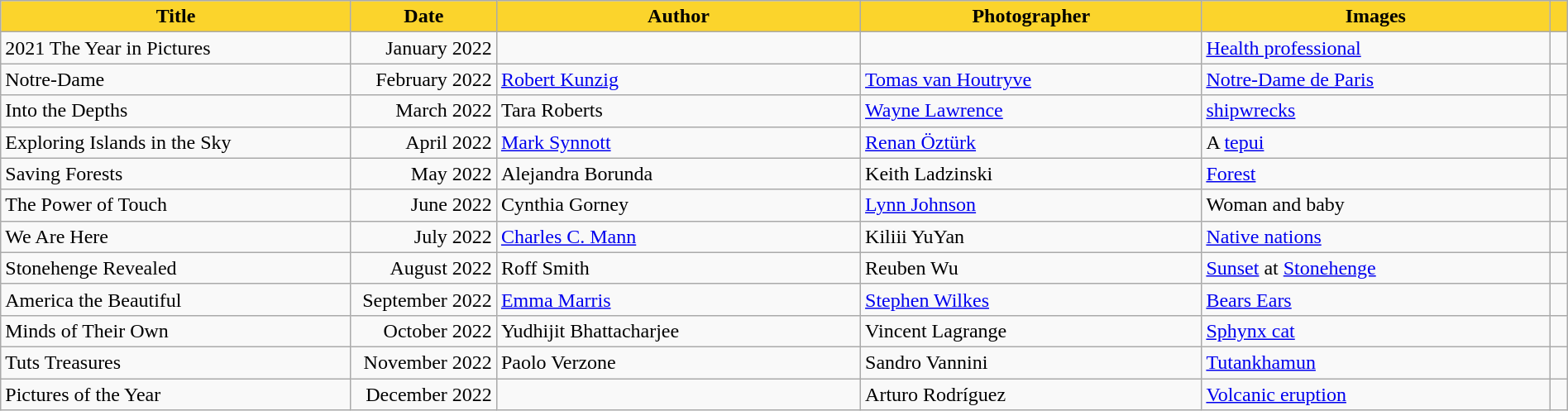<table class="wikitable sortable" style="width:100%">
<tr>
<th scope="col" class="unsortable" style="background-color:#fbd42c;" width=275px>Title</th>
<th scope="col" style="background-color:#fbd42c;" width=110>Date</th>
<th scope="col" style="background-color:#fbd42c;">Author</th>
<th scope="col" style="background-color:#fbd42c;">Photographer</th>
<th scope="col" class="unsortable" style="background-color:#fbd42c;">Images</th>
<th scope="col" class="unsortable" style="background-color:#fbd42c;"></th>
</tr>
<tr>
<td scope="row">2021 The Year in Pictures</td>
<td style="text-align:right;" data-sort-value="01/2022">January 2022</td>
<td></td>
<td></td>
<td><a href='#'>Health professional</a></td>
<td></td>
</tr>
<tr>
<td scope="row">Notre-Dame</td>
<td style="text-align:right;" data-sort-value="02/2022">February 2022</td>
<td><a href='#'>Robert Kunzig</a></td>
<td><a href='#'>Tomas van Houtryve</a></td>
<td><a href='#'>Notre-Dame de Paris</a></td>
<td></td>
</tr>
<tr>
<td>Into the Depths</td>
<td scope="row" style="text-align:right;" data-sort-value="03/2022">March 2022</td>
<td>Tara Roberts</td>
<td><a href='#'>Wayne Lawrence</a></td>
<td><a href='#'>shipwrecks</a></td>
<td></td>
</tr>
<tr>
<td scope="row">Exploring Islands in the Sky</td>
<td style="text-align:right;" data-sort-value="04/2022">April 2022</td>
<td><a href='#'>Mark Synnott</a></td>
<td><a href='#'>Renan Öztürk</a></td>
<td>A <a href='#'>tepui</a></td>
<td></td>
</tr>
<tr>
<td scope="row">Saving Forests</td>
<td style="text-align:right;" data-sort-value="05/2022">May 2022</td>
<td>Alejandra Borunda</td>
<td>Keith Ladzinski</td>
<td><a href='#'>Forest</a></td>
<td></td>
</tr>
<tr>
<td scope="row">The Power of Touch</td>
<td style="text-align:right;" data-sort-value="06/2022">June 2022</td>
<td>Cynthia Gorney</td>
<td><a href='#'>Lynn Johnson</a></td>
<td>Woman and baby</td>
<td></td>
</tr>
<tr>
<td scope="row">We Are Here</td>
<td style="text-align:right;" data-sort-value="07/2022">July 2022</td>
<td><a href='#'>Charles C. Mann</a></td>
<td>Kiliii YuYan</td>
<td><a href='#'>Native nations</a></td>
<td></td>
</tr>
<tr>
<td scope="row">Stonehenge Revealed</td>
<td style="text-align:right;" data-sort-value="08/2022">August 2022</td>
<td>Roff Smith</td>
<td>Reuben Wu</td>
<td><a href='#'>Sunset</a> at <a href='#'>Stonehenge</a></td>
<td></td>
</tr>
<tr>
<td scope="row">America the Beautiful</td>
<td style="text-align:right;" data-sort-value="09/2022">September 2022</td>
<td><a href='#'>Emma Marris</a></td>
<td><a href='#'>Stephen Wilkes</a></td>
<td><a href='#'>Bears Ears</a></td>
<td></td>
</tr>
<tr>
<td scope="row">Minds of Their Own</td>
<td style="text-align:right;" data-sort-value="10/2022">October 2022</td>
<td>Yudhijit Bhattacharjee</td>
<td>Vincent Lagrange</td>
<td><a href='#'>Sphynx cat</a></td>
<td></td>
</tr>
<tr>
<td scope="row">Tuts Treasures</td>
<td style="text-align:right;" data-sort-value="11/2022">November 2022</td>
<td>Paolo Verzone</td>
<td>Sandro Vannini</td>
<td><a href='#'>Tutankhamun</a></td>
<td></td>
</tr>
<tr>
<td scope="row">Pictures of the Year</td>
<td style="text-align:right;" data-sort-value="12/2022">December 2022</td>
<td></td>
<td>Arturo Rodríguez</td>
<td><a href='#'>Volcanic eruption</a></td>
<td></td>
</tr>
</table>
